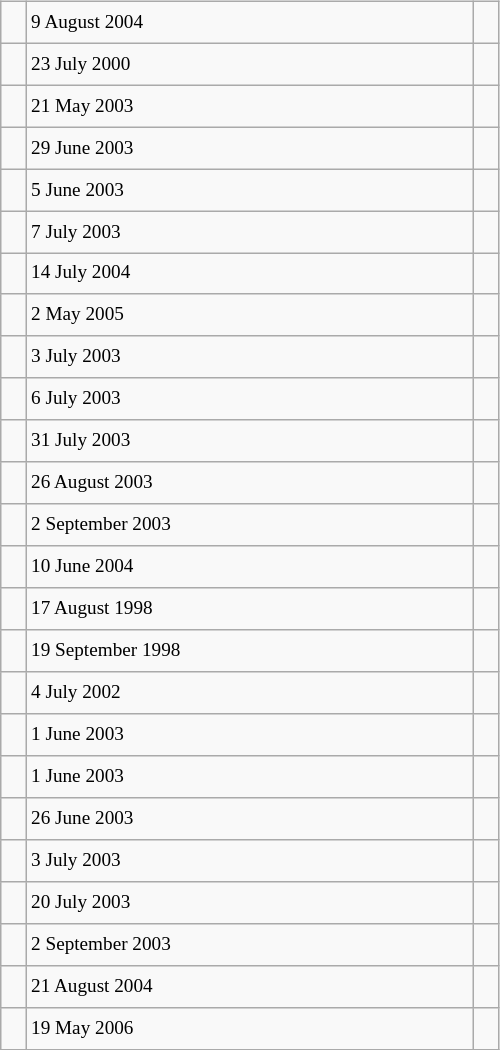<table class="wikitable" style="font-size: 80%; float: left; width: 26em; margin-right: 1em; height: 700px">
<tr>
<td></td>
<td>9 August 2004</td>
<td></td>
</tr>
<tr>
<td></td>
<td>23 July 2000</td>
<td></td>
</tr>
<tr>
<td></td>
<td>21 May 2003</td>
<td></td>
</tr>
<tr>
<td></td>
<td>29 June 2003</td>
<td></td>
</tr>
<tr>
<td></td>
<td>5 June 2003</td>
<td></td>
</tr>
<tr>
<td></td>
<td>7 July 2003</td>
<td></td>
</tr>
<tr>
<td></td>
<td>14 July 2004</td>
<td></td>
</tr>
<tr>
<td></td>
<td>2 May 2005</td>
<td></td>
</tr>
<tr>
<td></td>
<td>3 July 2003</td>
<td></td>
</tr>
<tr>
<td></td>
<td>6 July 2003</td>
<td></td>
</tr>
<tr>
<td></td>
<td>31 July 2003</td>
<td></td>
</tr>
<tr>
<td></td>
<td>26 August 2003</td>
<td></td>
</tr>
<tr>
<td></td>
<td>2 September 2003</td>
<td></td>
</tr>
<tr>
<td></td>
<td>10 June 2004</td>
<td></td>
</tr>
<tr>
<td></td>
<td>17 August 1998</td>
<td></td>
</tr>
<tr>
<td></td>
<td>19 September 1998</td>
<td></td>
</tr>
<tr>
<td></td>
<td>4 July 2002</td>
<td></td>
</tr>
<tr>
<td></td>
<td>1 June 2003</td>
<td></td>
</tr>
<tr>
<td></td>
<td>1 June 2003</td>
<td></td>
</tr>
<tr>
<td></td>
<td>26 June 2003</td>
<td></td>
</tr>
<tr>
<td></td>
<td>3 July 2003</td>
<td></td>
</tr>
<tr>
<td></td>
<td>20 July 2003</td>
<td></td>
</tr>
<tr>
<td></td>
<td>2 September 2003</td>
<td></td>
</tr>
<tr>
<td></td>
<td>21 August 2004</td>
<td></td>
</tr>
<tr>
<td></td>
<td>19 May 2006</td>
<td></td>
</tr>
</table>
